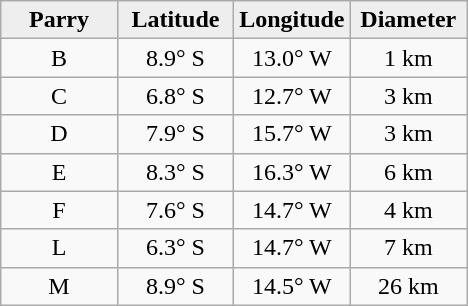<table class="wikitable">
<tr>
<th width="25%" style="background:#eeeeee;">Parry</th>
<th width="25%" style="background:#eeeeee;">Latitude</th>
<th width="25%" style="background:#eeeeee;">Longitude</th>
<th width="25%" style="background:#eeeeee;">Diameter</th>
</tr>
<tr>
<td align="center">B</td>
<td align="center">8.9° S</td>
<td align="center">13.0° W</td>
<td align="center">1 km</td>
</tr>
<tr>
<td align="center">C</td>
<td align="center">6.8° S</td>
<td align="center">12.7° W</td>
<td align="center">3 km</td>
</tr>
<tr>
<td align="center">D</td>
<td align="center">7.9° S</td>
<td align="center">15.7° W</td>
<td align="center">3 km</td>
</tr>
<tr>
<td align="center">E</td>
<td align="center">8.3° S</td>
<td align="center">16.3° W</td>
<td align="center">6 km</td>
</tr>
<tr>
<td align="center">F</td>
<td align="center">7.6° S</td>
<td align="center">14.7° W</td>
<td align="center">4 km</td>
</tr>
<tr>
<td align="center">L</td>
<td align="center">6.3° S</td>
<td align="center">14.7° W</td>
<td align="center">7 km</td>
</tr>
<tr>
<td align="center">M</td>
<td align="center">8.9° S</td>
<td align="center">14.5° W</td>
<td align="center">26 km</td>
</tr>
</table>
